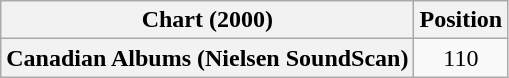<table class="wikitable plainrowheaders" style="text-align:center">
<tr>
<th>Chart (2000)</th>
<th>Position</th>
</tr>
<tr>
<th scope="row">Canadian Albums (Nielsen SoundScan)</th>
<td>110</td>
</tr>
</table>
